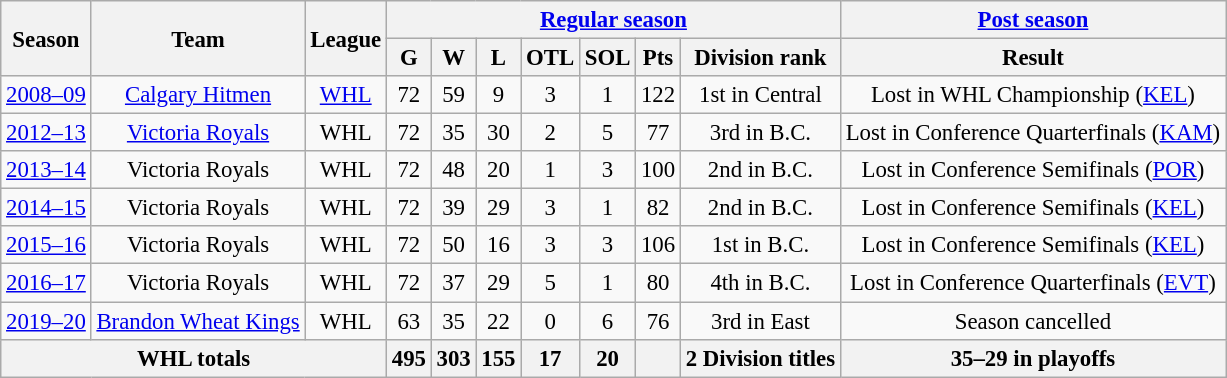<table class="wikitable" style="font-size: 95%; text-align:center;">
<tr>
<th rowspan="2">Season</th>
<th rowspan="2">Team</th>
<th rowspan="2">League</th>
<th colspan="7"><a href='#'>Regular season</a></th>
<th colspan="1"><a href='#'>Post season</a></th>
</tr>
<tr>
<th>G</th>
<th>W</th>
<th>L</th>
<th>OTL</th>
<th>SOL</th>
<th>Pts</th>
<th>Division rank</th>
<th>Result</th>
</tr>
<tr>
<td><a href='#'>2008–09</a></td>
<td><a href='#'>Calgary Hitmen</a></td>
<td><a href='#'>WHL</a></td>
<td>72</td>
<td>59</td>
<td>9</td>
<td>3</td>
<td>1</td>
<td>122</td>
<td>1st in Central</td>
<td>Lost in WHL Championship (<a href='#'>KEL</a>)</td>
</tr>
<tr>
<td><a href='#'>2012–13</a></td>
<td><a href='#'>Victoria Royals</a></td>
<td Western Hockey League>WHL</td>
<td>72</td>
<td>35</td>
<td>30</td>
<td>2</td>
<td>5</td>
<td>77</td>
<td>3rd in B.C.</td>
<td>Lost in Conference Quarterfinals (<a href='#'>KAM</a>)</td>
</tr>
<tr>
<td><a href='#'>2013–14</a></td>
<td>Victoria Royals</td>
<td Western Hockey League>WHL</td>
<td>72</td>
<td>48</td>
<td>20</td>
<td>1</td>
<td>3</td>
<td>100</td>
<td>2nd in B.C.</td>
<td>Lost in Conference Semifinals (<a href='#'>POR</a>)</td>
</tr>
<tr>
<td><a href='#'>2014–15</a></td>
<td>Victoria Royals</td>
<td Western Hockey League>WHL</td>
<td>72</td>
<td>39</td>
<td>29</td>
<td>3</td>
<td>1</td>
<td>82</td>
<td>2nd in B.C.</td>
<td>Lost in Conference Semifinals (<a href='#'>KEL</a>)</td>
</tr>
<tr>
<td><a href='#'>2015–16</a></td>
<td>Victoria Royals</td>
<td Western Hockey League>WHL</td>
<td>72</td>
<td>50</td>
<td>16</td>
<td>3</td>
<td>3</td>
<td>106</td>
<td>1st in B.C.</td>
<td>Lost in Conference Semifinals (<a href='#'>KEL</a>)</td>
</tr>
<tr>
<td><a href='#'>2016–17</a></td>
<td>Victoria Royals</td>
<td Western Hockey League>WHL</td>
<td>72</td>
<td>37</td>
<td>29</td>
<td>5</td>
<td>1</td>
<td>80</td>
<td>4th in B.C.</td>
<td>Lost in Conference Quarterfinals (<a href='#'>EVT</a>)</td>
</tr>
<tr>
<td><a href='#'>2019–20</a></td>
<td><a href='#'>Brandon Wheat Kings</a></td>
<td Western Hockey League>WHL</td>
<td>63</td>
<td>35</td>
<td>22</td>
<td>0</td>
<td>6</td>
<td>76</td>
<td>3rd in East</td>
<td>Season cancelled</td>
</tr>
<tr>
<th colspan="3">WHL totals</th>
<th>495</th>
<th>303</th>
<th>155</th>
<th>17</th>
<th>20</th>
<th></th>
<th>2 Division titles</th>
<th>35–29 in playoffs</th>
</tr>
</table>
